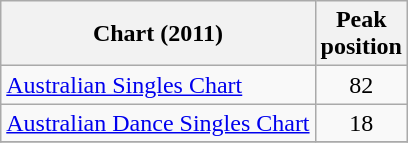<table class="wikitable sortable">
<tr>
<th>Chart (2011)</th>
<th>Peak<br>position</th>
</tr>
<tr>
<td align="left"><a href='#'>Australian Singles Chart</a></td>
<td align="center">82</td>
</tr>
<tr>
<td align="left"><a href='#'>Australian Dance Singles Chart</a></td>
<td align="center">18</td>
</tr>
<tr>
</tr>
</table>
